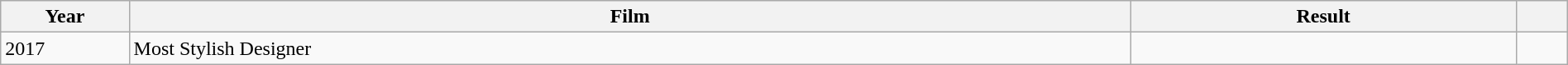<table class="wikitable plainrowheaders" width="100%" "textcolor:#000;">
<tr>
<th scope="col" width=5%><strong>Year</strong></th>
<th scope="col" width=39%><strong>Film</strong></th>
<th scope="col" width=15%><strong>Result</strong></th>
<th scope="col" width=2%><strong></strong></th>
</tr>
<tr>
<td>2017</td>
<td>Most Stylish Designer</td>
<td></td>
<td style="text-align:center;" rowspan="2"></td>
</tr>
</table>
